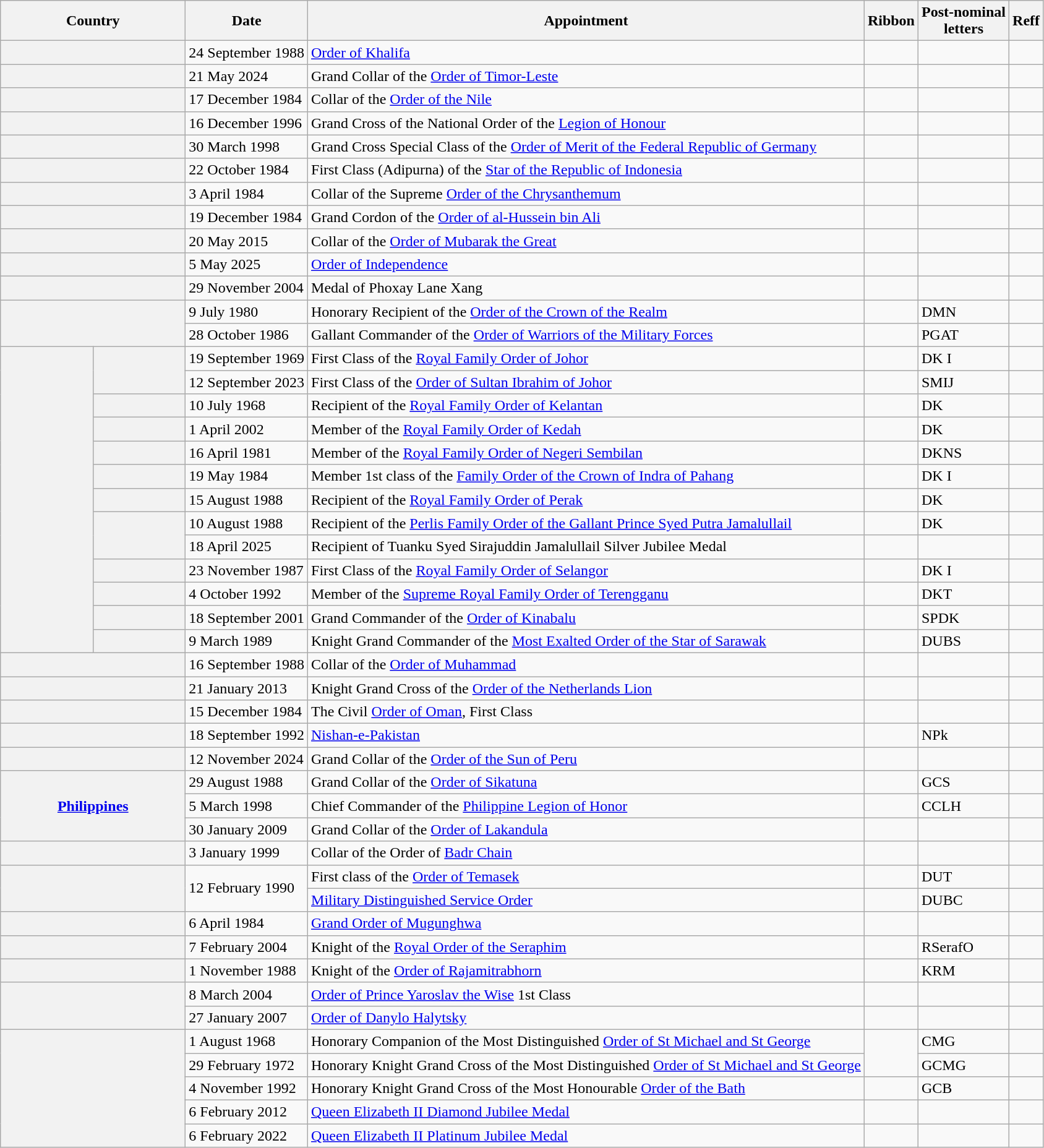<table class="wikitable sortable plainrowheaders">
<tr>
<th colspan="2" scope="col" style="width:12em;">Country</th>
<th scope="col">Date</th>
<th scope="col">Appointment</th>
<th scope="col">Ribbon</th>
<th scope="col">Post-nominal<br>letters</th>
<th>Reff</th>
</tr>
<tr>
<th colspan="2"></th>
<td>24 September 1988</td>
<td><a href='#'>Order of Khalifa</a></td>
<td></td>
<td></td>
<td></td>
</tr>
<tr>
<th colspan="2"></th>
<td>21 May 2024</td>
<td>Grand Collar of the <a href='#'>Order of Timor-Leste</a></td>
<td></td>
<td></td>
<td></td>
</tr>
<tr>
<th colspan="2"></th>
<td>17 December 1984</td>
<td>Collar of the <a href='#'>Order of the Nile</a></td>
<td></td>
<td></td>
<td></td>
</tr>
<tr>
<th colspan="2"></th>
<td>16 December 1996</td>
<td>Grand Cross of the National Order of the <a href='#'>Legion of Honour</a></td>
<td></td>
<td></td>
<td></td>
</tr>
<tr>
<th colspan="2"></th>
<td>30 March 1998</td>
<td>Grand Cross Special Class of the <a href='#'>Order of Merit of the Federal Republic of Germany</a></td>
<td></td>
<td></td>
<td></td>
</tr>
<tr>
<th colspan="2"></th>
<td>22 October 1984</td>
<td>First Class (Adipurna) of the <a href='#'>Star of the Republic of Indonesia</a></td>
<td></td>
<td></td>
<td></td>
</tr>
<tr>
<th colspan="2"></th>
<td>3 April 1984</td>
<td>Collar of the Supreme <a href='#'>Order of the Chrysanthemum</a></td>
<td></td>
<td></td>
<td></td>
</tr>
<tr>
<th colspan="2"></th>
<td>19 December 1984</td>
<td>Grand Cordon of the <a href='#'>Order of al-Hussein bin Ali</a></td>
<td></td>
<td></td>
<td></td>
</tr>
<tr>
<th colspan="2"></th>
<td>20 May 2015</td>
<td>Collar of the <a href='#'>Order of Mubarak the Great</a></td>
<td></td>
<td></td>
<td></td>
</tr>
<tr>
<th colspan="2"></th>
<td>5 May 2025</td>
<td><a href='#'>Order of Independence</a></td>
<td></td>
<td></td>
<td></td>
</tr>
<tr>
<th colspan="2"></th>
<td>29 November 2004</td>
<td>Medal of Phoxay Lane Xang</td>
<td></td>
<td></td>
<td></td>
</tr>
<tr>
<th colspan="2" rowspan="2"></th>
<td>9 July 1980</td>
<td>Honorary Recipient of the <a href='#'>Order of the Crown of the Realm</a></td>
<td></td>
<td>DMN</td>
<td></td>
</tr>
<tr>
<td>28 October 1986</td>
<td>Gallant Commander of the <a href='#'>Order of Warriors of the Military Forces</a></td>
<td></td>
<td>PGAT</td>
<td></td>
</tr>
<tr>
<th rowspan="13"></th>
<th rowspan="2"></th>
<td>19 September 1969</td>
<td>First Class of the <a href='#'>Royal Family Order of Johor</a></td>
<td></td>
<td>DK I</td>
<td></td>
</tr>
<tr>
<td>12 September 2023</td>
<td>First Class of the <a href='#'>Order of Sultan Ibrahim of Johor</a></td>
<td></td>
<td>SMIJ</td>
<td></td>
</tr>
<tr>
<th></th>
<td>10 July 1968</td>
<td>Recipient of the <a href='#'>Royal Family Order of Kelantan</a></td>
<td></td>
<td>DK</td>
<td></td>
</tr>
<tr>
<th></th>
<td>1 April 2002</td>
<td>Member of the <a href='#'>Royal Family Order of Kedah</a></td>
<td></td>
<td>DK</td>
<td></td>
</tr>
<tr>
<th></th>
<td>16 April 1981</td>
<td>Member of the <a href='#'>Royal Family Order of Negeri Sembilan</a></td>
<td></td>
<td>DKNS</td>
<td></td>
</tr>
<tr>
<th></th>
<td>19 May 1984</td>
<td>Member 1st class of the <a href='#'>Family Order of the Crown of Indra of Pahang</a></td>
<td></td>
<td>DK I</td>
<td></td>
</tr>
<tr>
<th></th>
<td>15 August 1988</td>
<td>Recipient of the <a href='#'>Royal Family Order of Perak</a></td>
<td></td>
<td>DK</td>
<td></td>
</tr>
<tr>
<th rowspan="2"></th>
<td>10 August 1988</td>
<td>Recipient of the <a href='#'>Perlis Family Order of the Gallant Prince Syed Putra Jamalullail</a></td>
<td></td>
<td>DK</td>
<td></td>
</tr>
<tr>
<td>18 April 2025</td>
<td>Recipient of Tuanku Syed Sirajuddin Jamalullail Silver Jubilee Medal</td>
<td></td>
<td></td>
<td></td>
</tr>
<tr>
<th></th>
<td>23 November 1987</td>
<td>First Class of the <a href='#'>Royal Family Order of Selangor</a></td>
<td></td>
<td>DK I</td>
<td></td>
</tr>
<tr>
<th></th>
<td>4 October 1992</td>
<td>Member of the <a href='#'>Supreme Royal Family Order of Terengganu</a></td>
<td></td>
<td>DKT</td>
<td></td>
</tr>
<tr>
<th></th>
<td>18 September 2001</td>
<td>Grand Commander of the <a href='#'>Order of Kinabalu</a></td>
<td></td>
<td>SPDK</td>
<td></td>
</tr>
<tr>
<th></th>
<td>9 March 1989</td>
<td>Knight Grand Commander of the <a href='#'>Most Exalted Order of the Star of Sarawak</a></td>
<td></td>
<td>DUBS</td>
<td></td>
</tr>
<tr>
<th colspan="2"></th>
<td>16 September 1988</td>
<td>Collar of the <a href='#'>Order of Muhammad</a></td>
<td></td>
<td></td>
<td></td>
</tr>
<tr>
<th colspan="2"></th>
<td>21 January 2013</td>
<td>Knight Grand Cross of the <a href='#'>Order of the Netherlands Lion</a></td>
<td></td>
<td></td>
<td></td>
</tr>
<tr>
<th colspan="2"></th>
<td>15 December 1984</td>
<td>The Civil <a href='#'>Order of Oman</a>, First Class</td>
<td></td>
<td></td>
<td></td>
</tr>
<tr>
<th colspan="2"></th>
<td>18 September 1992</td>
<td><a href='#'>Nishan-e-Pakistan</a></td>
<td></td>
<td>NPk</td>
<td></td>
</tr>
<tr>
<th colspan="2"></th>
<td>12 November 2024</td>
<td>Grand Collar of the <a href='#'>Order of the Sun of Peru</a></td>
<td></td>
<td></td>
<td></td>
</tr>
<tr>
<th colspan="2" rowspan="3"> <a href='#'>Philippines</a></th>
<td>29 August 1988</td>
<td>Grand Collar of the <a href='#'>Order of Sikatuna</a></td>
<td></td>
<td>GCS</td>
<td></td>
</tr>
<tr>
<td>5 March 1998</td>
<td>Chief Commander of the <a href='#'>Philippine Legion of Honor</a></td>
<td></td>
<td>CCLH</td>
<td></td>
</tr>
<tr>
<td>30 January 2009</td>
<td>Grand Collar of the <a href='#'>Order of Lakandula</a></td>
<td></td>
<td></td>
<td></td>
</tr>
<tr>
<th colspan="2"></th>
<td>3 January 1999</td>
<td>Collar of the Order of <a href='#'>Badr Chain</a></td>
<td></td>
<td></td>
<td></td>
</tr>
<tr>
<th colspan="2" rowspan="2"></th>
<td rowspan="2">12 February 1990</td>
<td>First class of the <a href='#'>Order of Temasek</a></td>
<td></td>
<td>DUT</td>
<td></td>
</tr>
<tr>
<td><a href='#'>Military Distinguished Service Order</a></td>
<td></td>
<td>DUBC</td>
<td></td>
</tr>
<tr>
<th colspan="2"></th>
<td>6 April 1984</td>
<td><a href='#'>Grand Order of Mugunghwa</a></td>
<td></td>
<td></td>
<td></td>
</tr>
<tr>
<th colspan="2"></th>
<td>7 February 2004</td>
<td>Knight of the <a href='#'>Royal Order of the Seraphim</a></td>
<td></td>
<td>RSerafO</td>
<td></td>
</tr>
<tr>
<th colspan="2"></th>
<td>1 November 1988</td>
<td>Knight of the <a href='#'>Order of Rajamitrabhorn</a></td>
<td></td>
<td>KRM</td>
<td></td>
</tr>
<tr>
<th colspan="2" rowspan="2"></th>
<td>8 March 2004</td>
<td><a href='#'>Order of Prince Yaroslav the Wise</a> 1st Class</td>
<td></td>
<td></td>
<td></td>
</tr>
<tr>
<td>27 January 2007</td>
<td><a href='#'>Order of Danylo Halytsky</a></td>
<td></td>
<td></td>
<td></td>
</tr>
<tr>
<th colspan="2" rowspan="5"></th>
<td>1 August 1968</td>
<td>Honorary Companion of the Most Distinguished <a href='#'>Order of St Michael and St George</a></td>
<td rowspan="2"></td>
<td>CMG</td>
<td></td>
</tr>
<tr>
<td>29 February 1972</td>
<td>Honorary Knight Grand Cross of the Most Distinguished <a href='#'>Order of St Michael and St George</a></td>
<td>GCMG</td>
<td></td>
</tr>
<tr>
<td>4 November 1992</td>
<td>Honorary Knight Grand Cross of the Most Honourable <a href='#'>Order of the Bath</a></td>
<td></td>
<td>GCB</td>
<td></td>
</tr>
<tr>
<td>6 February 2012</td>
<td><a href='#'>Queen Elizabeth II Diamond Jubilee Medal</a></td>
<td></td>
<td></td>
<td></td>
</tr>
<tr>
<td>6 February 2022</td>
<td><a href='#'>Queen Elizabeth II Platinum Jubilee Medal</a></td>
<td></td>
<td></td>
<td></td>
</tr>
</table>
